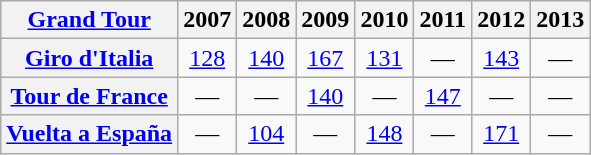<table class="wikitable plainrowheaders">
<tr>
<th scope="col"><a href='#'>Grand Tour</a></th>
<th scope="col">2007</th>
<th scope="col">2008</th>
<th scope="col">2009</th>
<th scope="col">2010</th>
<th scope="col">2011</th>
<th scope="col">2012</th>
<th scope="col">2013</th>
</tr>
<tr style="text-align:center;">
<th scope="row"> <a href='#'>Giro d'Italia</a></th>
<td style="text-align:center;"><a href='#'>128</a></td>
<td style="text-align:center;"><a href='#'>140</a></td>
<td style="text-align:center;"><a href='#'>167</a></td>
<td style="text-align:center;"><a href='#'>131</a></td>
<td>—</td>
<td style="text-align:center;"><a href='#'>143</a></td>
<td>—</td>
</tr>
<tr style="text-align:center;">
<th scope="row"> <a href='#'>Tour de France</a></th>
<td>—</td>
<td>—</td>
<td style="text-align:center;"><a href='#'>140</a></td>
<td>—</td>
<td style="text-align:center;"><a href='#'>147</a></td>
<td>—</td>
<td>—</td>
</tr>
<tr style="text-align:center;">
<th scope="row"> <a href='#'>Vuelta a España</a></th>
<td>—</td>
<td style="text-align:center;"><a href='#'>104</a></td>
<td>—</td>
<td style="text-align:center;"><a href='#'>148</a></td>
<td>—</td>
<td style="text-align:center;"><a href='#'>171</a></td>
<td>—</td>
</tr>
</table>
